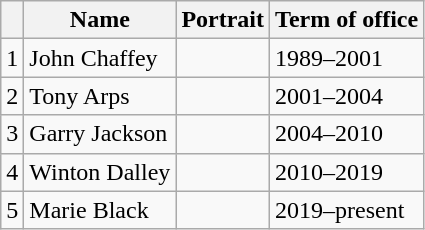<table class="wikitable">
<tr>
<th></th>
<th>Name</th>
<th>Portrait</th>
<th>Term of office</th>
</tr>
<tr>
<td align=center>1</td>
<td>John Chaffey</td>
<td></td>
<td>1989–2001</td>
</tr>
<tr>
<td align=center>2</td>
<td>Tony Arps</td>
<td></td>
<td>2001–2004</td>
</tr>
<tr>
<td align=center>3</td>
<td>Garry Jackson</td>
<td></td>
<td>2004–2010</td>
</tr>
<tr>
<td align=center>4</td>
<td>Winton Dalley</td>
<td></td>
<td>2010–2019</td>
</tr>
<tr>
<td align=center>5</td>
<td>Marie Black</td>
<td></td>
<td>2019–present</td>
</tr>
</table>
